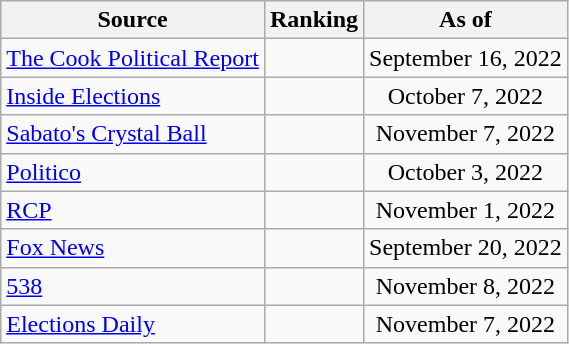<table class="wikitable" style="text-align:center">
<tr>
<th>Source</th>
<th>Ranking</th>
<th>As of</th>
</tr>
<tr>
<td align=left><a href='#'>The Cook Political Report</a></td>
<td></td>
<td>September 16, 2022</td>
</tr>
<tr>
<td align=left><a href='#'>Inside Elections</a></td>
<td></td>
<td>October 7, 2022</td>
</tr>
<tr>
<td align=left><a href='#'>Sabato's Crystal Ball</a></td>
<td></td>
<td>November 7, 2022</td>
</tr>
<tr>
<td align="left"><a href='#'>Politico</a></td>
<td></td>
<td>October 3, 2022</td>
</tr>
<tr>
<td align=left><a href='#'>RCP</a></td>
<td></td>
<td>November 1, 2022</td>
</tr>
<tr>
<td align=left><a href='#'>Fox News</a></td>
<td></td>
<td>September 20, 2022</td>
</tr>
<tr>
<td align="left"><a href='#'>538</a></td>
<td></td>
<td>November 8, 2022</td>
</tr>
<tr>
<td align="left"><a href='#'>Elections Daily</a></td>
<td></td>
<td>November 7, 2022</td>
</tr>
</table>
